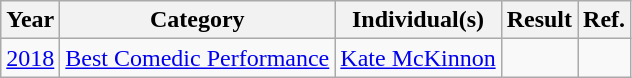<table class="wikitable">
<tr>
<th>Year</th>
<th>Category</th>
<th>Individual(s)</th>
<th>Result</th>
<th>Ref.</th>
</tr>
<tr>
<td><a href='#'>2018</a></td>
<td><a href='#'>Best Comedic Performance</a></td>
<td><a href='#'>Kate McKinnon</a></td>
<td></td>
<td align="center"></td>
</tr>
</table>
